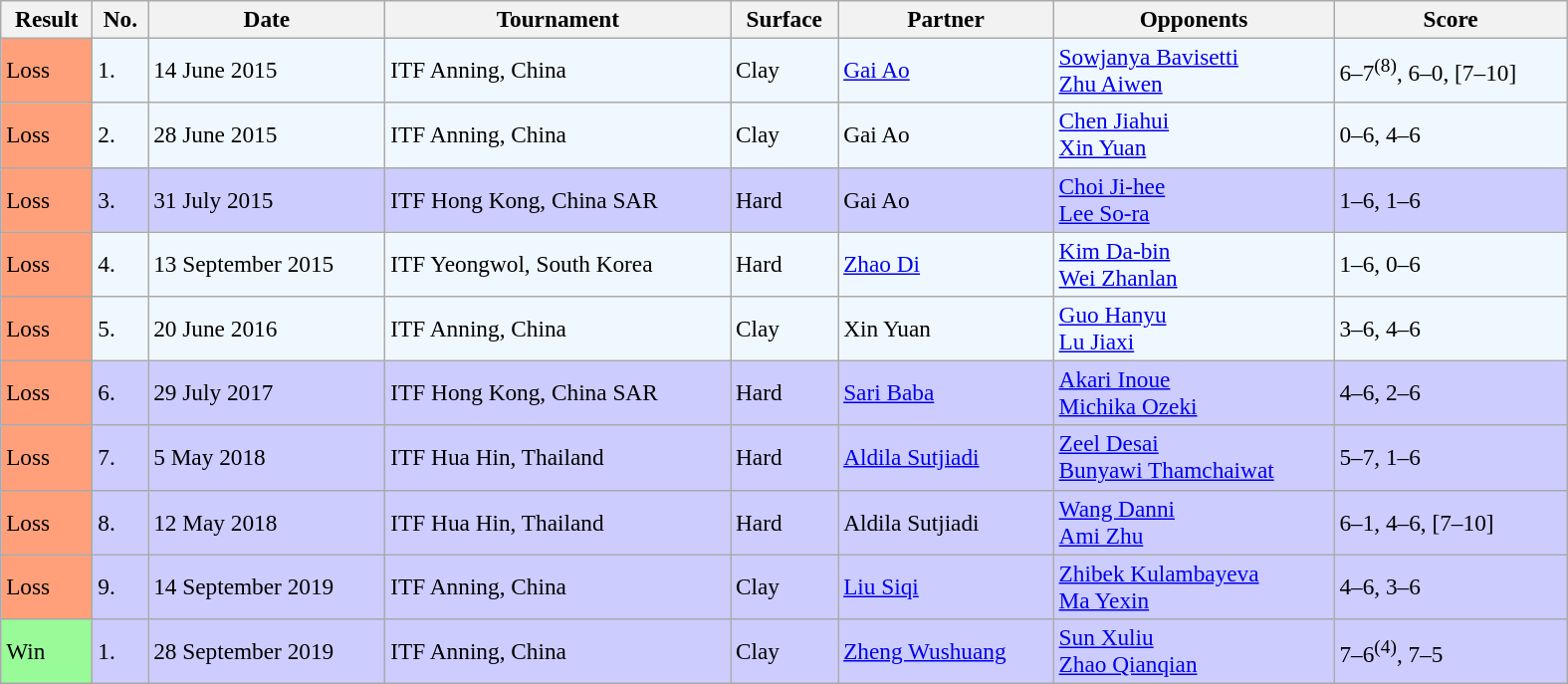<table class="wikitable" style="font-size:97%; width:1050px;">
<tr>
<th>Result</th>
<th>No.</th>
<th>Date</th>
<th>Tournament</th>
<th>Surface</th>
<th>Partner</th>
<th>Opponents</th>
<th>Score</th>
</tr>
<tr style="background:#f0f8ff;">
<td style="background:#ffa07a;">Loss</td>
<td>1.</td>
<td>14 June 2015</td>
<td>ITF Anning, China</td>
<td>Clay</td>
<td> <a href='#'>Gai Ao</a></td>
<td> <a href='#'>Sowjanya Bavisetti</a> <br>  <a href='#'>Zhu Aiwen</a></td>
<td>6–7<sup>(8)</sup>, 6–0, [7–10]</td>
</tr>
<tr style="background:#f0f8ff;">
<td style="background:#ffa07a;">Loss</td>
<td>2.</td>
<td>28 June 2015</td>
<td>ITF Anning, China</td>
<td>Clay</td>
<td> Gai Ao</td>
<td> <a href='#'>Chen Jiahui</a> <br>  <a href='#'>Xin Yuan</a></td>
<td>0–6, 4–6</td>
</tr>
<tr style="background:#ccccff;">
<td style="background:#ffa07a;">Loss</td>
<td>3.</td>
<td>31 July 2015</td>
<td>ITF Hong Kong, China SAR</td>
<td>Hard</td>
<td> Gai Ao</td>
<td> <a href='#'>Choi Ji-hee</a> <br>  <a href='#'>Lee So-ra</a></td>
<td>1–6, 1–6</td>
</tr>
<tr style="background:#f0f8ff;">
<td style="background:#ffa07a;">Loss</td>
<td>4.</td>
<td>13 September 2015</td>
<td>ITF Yeongwol, South Korea</td>
<td>Hard</td>
<td> <a href='#'>Zhao Di</a></td>
<td> <a href='#'>Kim Da-bin</a> <br>  <a href='#'>Wei Zhanlan</a></td>
<td>1–6, 0–6</td>
</tr>
<tr style="background:#f0f8ff;">
<td style="background:#ffa07a;">Loss</td>
<td>5.</td>
<td>20 June 2016</td>
<td>ITF Anning, China</td>
<td>Clay</td>
<td> Xin Yuan</td>
<td> <a href='#'>Guo Hanyu</a> <br>  <a href='#'>Lu Jiaxi</a></td>
<td>3–6, 4–6</td>
</tr>
<tr style="background:#ccccff;">
<td style="background:#ffa07a;">Loss</td>
<td>6.</td>
<td>29 July 2017</td>
<td>ITF Hong Kong, China SAR</td>
<td>Hard</td>
<td> <a href='#'>Sari Baba</a></td>
<td> <a href='#'>Akari Inoue</a> <br>  <a href='#'>Michika Ozeki</a></td>
<td>4–6, 2–6</td>
</tr>
<tr style="background:#ccccff;">
<td style="background:#ffa07a;">Loss</td>
<td>7.</td>
<td>5 May 2018</td>
<td>ITF Hua Hin, Thailand</td>
<td>Hard</td>
<td> <a href='#'>Aldila Sutjiadi</a></td>
<td> <a href='#'>Zeel Desai</a> <br>  <a href='#'>Bunyawi Thamchaiwat</a></td>
<td>5–7, 1–6</td>
</tr>
<tr style="background:#ccccff;">
<td style="background:#ffa07a;">Loss</td>
<td>8.</td>
<td>12 May 2018</td>
<td>ITF Hua Hin, Thailand</td>
<td>Hard</td>
<td> Aldila Sutjiadi</td>
<td> <a href='#'>Wang Danni</a> <br>  <a href='#'>Ami Zhu</a></td>
<td>6–1, 4–6, [7–10]</td>
</tr>
<tr style="background:#ccccff;">
<td style="background:#ffa07a;">Loss</td>
<td>9.</td>
<td>14 September 2019</td>
<td>ITF Anning, China</td>
<td>Clay</td>
<td> <a href='#'>Liu Siqi</a></td>
<td> <a href='#'>Zhibek Kulambayeva</a> <br>  <a href='#'>Ma Yexin</a></td>
<td>4–6, 3–6</td>
</tr>
<tr style="background:#ccccff;">
<td style="background:#98fb98;">Win</td>
<td>1.</td>
<td>28 September 2019</td>
<td>ITF Anning, China</td>
<td>Clay</td>
<td> <a href='#'>Zheng Wushuang</a></td>
<td> <a href='#'>Sun Xuliu</a> <br>  <a href='#'>Zhao Qianqian</a></td>
<td>7–6<sup>(4)</sup>, 7–5</td>
</tr>
</table>
